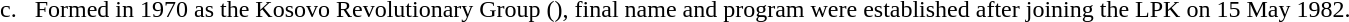<table style="margin-left:13px; line-height:150%">
<tr>
<td style="text-align:right; vertical-align:top;">c.  </td>
<td>Formed in 1970 as the Kosovo Revolutionary Group (), final name and program were established after joining the LPK on 15 May 1982.</td>
</tr>
</table>
